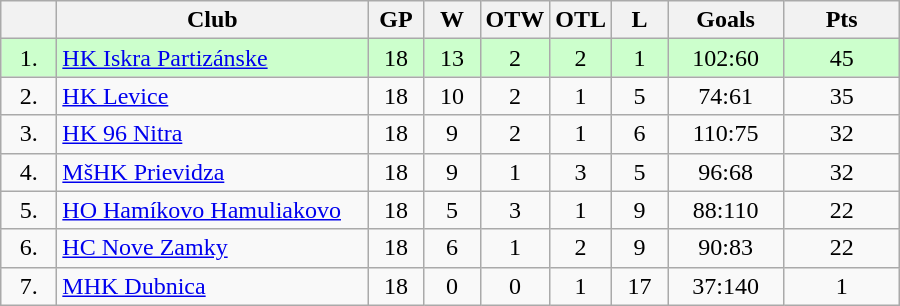<table class="wikitable">
<tr>
<th width="30"></th>
<th width="200">Club</th>
<th width="30">GP</th>
<th width="30">W</th>
<th width="30">OTW</th>
<th width="30">OTL</th>
<th width="30">L</th>
<th width="70">Goals</th>
<th width="70">Pts</th>
</tr>
<tr bgcolor="#ccffcc" align="center">
<td>1.</td>
<td align="left"><a href='#'>HK Iskra Partizánske</a></td>
<td>18</td>
<td>13</td>
<td>2</td>
<td>2</td>
<td>1</td>
<td>102:60</td>
<td>45</td>
</tr>
<tr align="center">
<td>2.</td>
<td align="left"><a href='#'>HK Levice</a></td>
<td>18</td>
<td>10</td>
<td>2</td>
<td>1</td>
<td>5</td>
<td>74:61</td>
<td>35</td>
</tr>
<tr align="center">
<td>3.</td>
<td align="left"><a href='#'>HK 96 Nitra</a></td>
<td>18</td>
<td>9</td>
<td>2</td>
<td>1</td>
<td>6</td>
<td>110:75</td>
<td>32</td>
</tr>
<tr align="center">
<td>4.</td>
<td align="left"><a href='#'>MšHK Prievidza</a></td>
<td>18</td>
<td>9</td>
<td>1</td>
<td>3</td>
<td>5</td>
<td>96:68</td>
<td>32</td>
</tr>
<tr align="center">
<td>5.</td>
<td align="left"><a href='#'>HO Hamíkovo Hamuliakovo</a></td>
<td>18</td>
<td>5</td>
<td>3</td>
<td>1</td>
<td>9</td>
<td>88:110</td>
<td>22</td>
</tr>
<tr align="center">
<td>6.</td>
<td align="left"><a href='#'>HC Nove Zamky</a></td>
<td>18</td>
<td>6</td>
<td>1</td>
<td>2</td>
<td>9</td>
<td>90:83</td>
<td>22</td>
</tr>
<tr align="center">
<td>7.</td>
<td align="left"><a href='#'>MHK Dubnica</a></td>
<td>18</td>
<td>0</td>
<td>0</td>
<td>1</td>
<td>17</td>
<td>37:140</td>
<td>1</td>
</tr>
</table>
